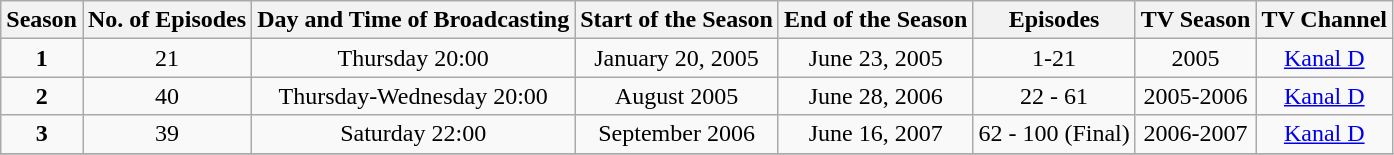<table class="wikitable">
<tr>
<th>Season</th>
<th>No. of Episodes</th>
<th>Day and Time of Broadcasting</th>
<th>Start of the Season</th>
<th>End of the Season</th>
<th>Episodes</th>
<th>TV Season</th>
<th>TV Channel</th>
</tr>
<tr>
<td align="center"><strong>1</strong></td>
<td align="center">21</td>
<td align="center">Thursday 20:00</td>
<td align="center">January 20, 2005</td>
<td align="center">June 23, 2005</td>
<td align="center">1-21</td>
<td align="center">2005</td>
<td align="center"><a href='#'>Kanal D</a></td>
</tr>
<tr>
<td align="center"><strong>2</strong></td>
<td align="center">40</td>
<td align="center">Thursday-Wednesday 20:00</td>
<td align="center">August 2005</td>
<td align="center">June 28, 2006</td>
<td align="center">22 - 61</td>
<td align="center">2005-2006</td>
<td align="center"><a href='#'>Kanal D</a></td>
</tr>
<tr>
<td align="center"><strong>3</strong></td>
<td align="center">39</td>
<td align="center">Saturday 22:00</td>
<td align="center">September 2006</td>
<td align="center">June 16, 2007</td>
<td align="center">62 - 100 (Final)</td>
<td align="center">2006-2007</td>
<td align="center"><a href='#'>Kanal D</a></td>
</tr>
<tr>
</tr>
</table>
